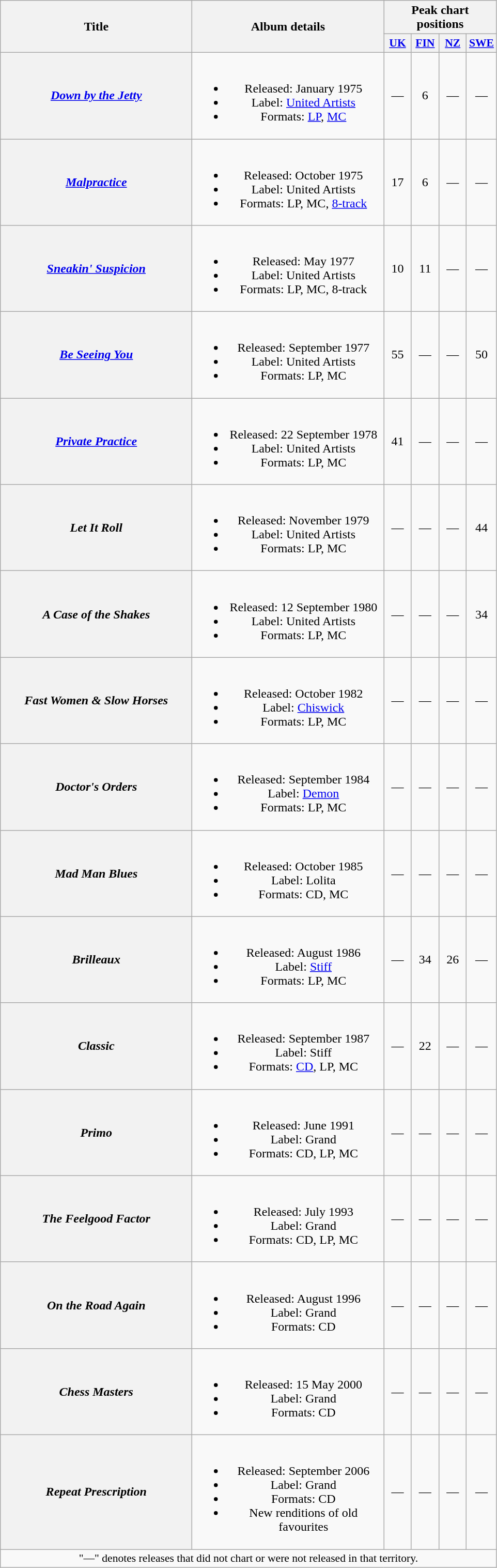<table class="wikitable plainrowheaders" style="text-align:center;">
<tr>
<th rowspan="2" scope="col" style="width:15em;">Title</th>
<th rowspan="2" scope="col" style="width:15em;">Album details</th>
<th colspan="4">Peak chart positions</th>
</tr>
<tr>
<th scope="col" style="width:2em;font-size:90%;"><a href='#'>UK</a><br></th>
<th scope="col" style="width:2em;font-size:90%;"><a href='#'>FIN</a><br></th>
<th scope="col" style="width:2em;font-size:90%;"><a href='#'>NZ</a><br></th>
<th scope="col" style="width:2em;font-size:90%;"><a href='#'>SWE</a><br></th>
</tr>
<tr>
<th scope="row"><em><a href='#'>Down by the Jetty</a></em></th>
<td><br><ul><li>Released: January 1975</li><li>Label: <a href='#'>United Artists</a></li><li>Formats: <a href='#'>LP</a>, <a href='#'>MC</a></li></ul></td>
<td>—</td>
<td>6</td>
<td>—</td>
<td>—</td>
</tr>
<tr>
<th scope="row"><em><a href='#'>Malpractice</a></em></th>
<td><br><ul><li>Released: October 1975</li><li>Label: United Artists</li><li>Formats: LP, MC, <a href='#'>8-track</a></li></ul></td>
<td>17</td>
<td>6</td>
<td>—</td>
<td>—</td>
</tr>
<tr>
<th scope="row"><em><a href='#'>Sneakin' Suspicion</a></em></th>
<td><br><ul><li>Released: May 1977</li><li>Label: United Artists</li><li>Formats: LP, MC, 8-track</li></ul></td>
<td>10</td>
<td>11</td>
<td>—</td>
<td>—</td>
</tr>
<tr>
<th scope="row"><em><a href='#'>Be Seeing You</a></em></th>
<td><br><ul><li>Released: September 1977</li><li>Label: United Artists</li><li>Formats: LP, MC</li></ul></td>
<td>55</td>
<td>—</td>
<td>—</td>
<td>50</td>
</tr>
<tr>
<th scope="row"><em><a href='#'>Private Practice</a></em></th>
<td><br><ul><li>Released: 22 September 1978</li><li>Label: United Artists</li><li>Formats: LP, MC</li></ul></td>
<td>41</td>
<td>—</td>
<td>—</td>
<td>—</td>
</tr>
<tr>
<th scope="row"><em>Let It Roll</em></th>
<td><br><ul><li>Released: November 1979</li><li>Label: United Artists</li><li>Formats: LP, MC</li></ul></td>
<td>—</td>
<td>—</td>
<td>—</td>
<td>44</td>
</tr>
<tr>
<th scope="row"><em>A Case of the Shakes</em></th>
<td><br><ul><li>Released: 12 September 1980</li><li>Label: United Artists</li><li>Formats: LP, MC</li></ul></td>
<td>—</td>
<td>—</td>
<td>—</td>
<td>34</td>
</tr>
<tr>
<th scope="row"><em>Fast Women & Slow Horses</em></th>
<td><br><ul><li>Released: October 1982</li><li>Label: <a href='#'>Chiswick</a></li><li>Formats: LP, MC</li></ul></td>
<td>—</td>
<td>—</td>
<td>—</td>
<td>—</td>
</tr>
<tr>
<th scope="row"><em>Doctor's Orders</em></th>
<td><br><ul><li>Released: September 1984</li><li>Label: <a href='#'>Demon</a></li><li>Formats: LP, MC</li></ul></td>
<td>—</td>
<td>—</td>
<td>—</td>
<td>—</td>
</tr>
<tr>
<th scope="row"><em>Mad Man Blues</em></th>
<td><br><ul><li>Released: October 1985</li><li>Label: Lolita</li><li>Formats: CD, MC</li></ul></td>
<td>—</td>
<td>—</td>
<td>—</td>
<td>—</td>
</tr>
<tr>
<th scope="row"><em>Brilleaux</em></th>
<td><br><ul><li>Released: August 1986</li><li>Label: <a href='#'>Stiff</a></li><li>Formats: LP, MC</li></ul></td>
<td>—</td>
<td>34</td>
<td>26</td>
<td>—</td>
</tr>
<tr>
<th scope="row"><em>Classic</em></th>
<td><br><ul><li>Released: September 1987</li><li>Label: Stiff</li><li>Formats: <a href='#'>CD</a>, LP, MC</li></ul></td>
<td>—</td>
<td>22</td>
<td>—</td>
<td>—</td>
</tr>
<tr>
<th scope="row"><em>Primo</em></th>
<td><br><ul><li>Released: June 1991</li><li>Label: Grand</li><li>Formats: CD, LP, MC</li></ul></td>
<td>—</td>
<td>—</td>
<td>—</td>
<td>—</td>
</tr>
<tr>
<th scope="row"><em>The Feelgood Factor</em></th>
<td><br><ul><li>Released: July 1993</li><li>Label: Grand</li><li>Formats: CD, LP, MC</li></ul></td>
<td>—</td>
<td>—</td>
<td>—</td>
<td>—</td>
</tr>
<tr>
<th scope="row"><em>On the Road Again</em></th>
<td><br><ul><li>Released: August 1996</li><li>Label: Grand</li><li>Formats: CD</li></ul></td>
<td>—</td>
<td>—</td>
<td>—</td>
<td>—</td>
</tr>
<tr>
<th scope="row"><em>Chess Masters</em></th>
<td><br><ul><li>Released: 15 May 2000</li><li>Label: Grand</li><li>Formats: CD</li></ul></td>
<td>—</td>
<td>—</td>
<td>—</td>
<td>—</td>
</tr>
<tr>
<th scope="row"><em>Repeat Prescription</em></th>
<td><br><ul><li>Released: September 2006</li><li>Label: Grand</li><li>Formats: CD</li><li>New renditions of old favourites</li></ul></td>
<td>—</td>
<td>—</td>
<td>—</td>
<td>—</td>
</tr>
<tr>
<td colspan="6" style="font-size:90%">"—" denotes releases that did not chart or were not released in that territory.</td>
</tr>
</table>
